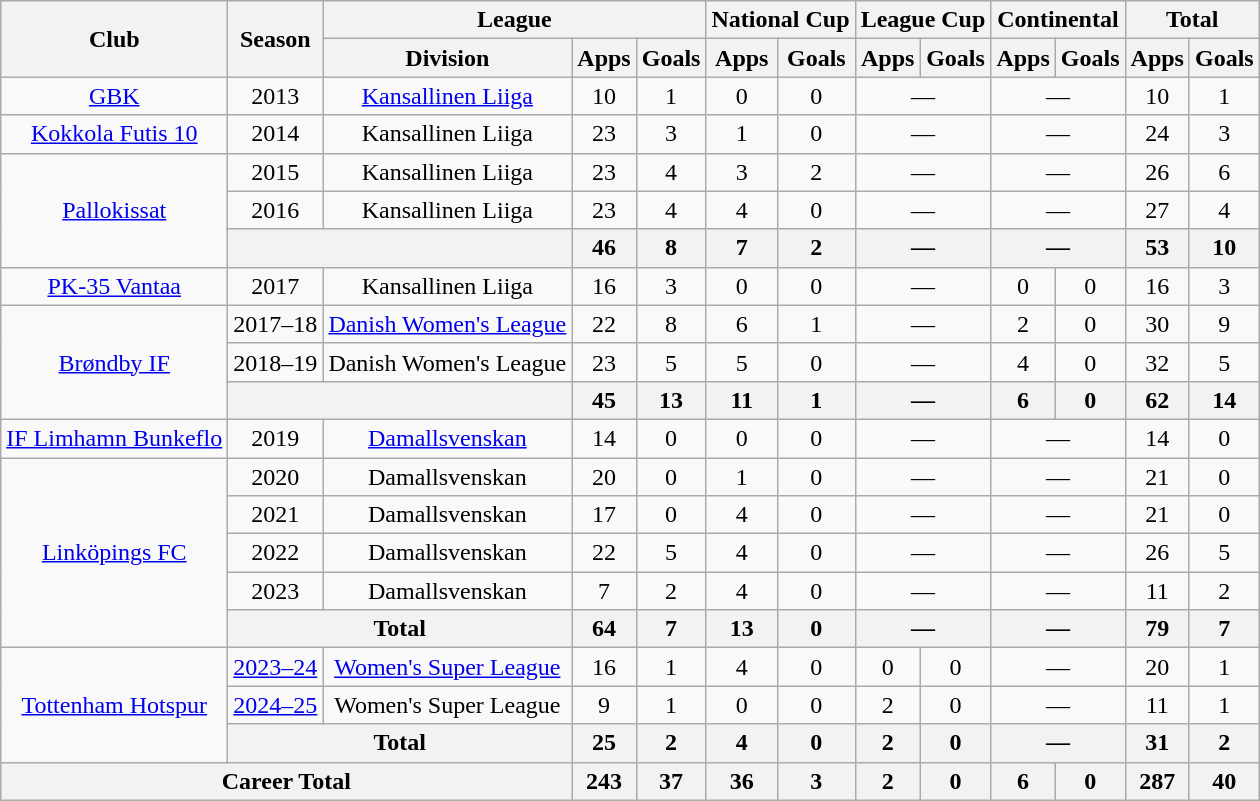<table class="wikitable" style="text-align:center">
<tr>
<th rowspan="2">Club</th>
<th rowspan="2">Season</th>
<th colspan="3">League</th>
<th colspan="2">National Cup</th>
<th colspan="2">League Cup</th>
<th colspan="2">Continental</th>
<th colspan="2">Total</th>
</tr>
<tr>
<th>Division</th>
<th>Apps</th>
<th>Goals</th>
<th>Apps</th>
<th>Goals</th>
<th>Apps</th>
<th>Goals</th>
<th>Apps</th>
<th>Goals</th>
<th>Apps</th>
<th>Goals</th>
</tr>
<tr>
<td><a href='#'>GBK</a></td>
<td>2013</td>
<td><a href='#'>Kansallinen Liiga</a></td>
<td>10</td>
<td>1</td>
<td>0</td>
<td>0</td>
<td colspan="2">—</td>
<td colspan="2">—</td>
<td>10</td>
<td>1</td>
</tr>
<tr>
<td><a href='#'>Kokkola Futis 10</a></td>
<td>2014</td>
<td>Kansallinen Liiga</td>
<td>23</td>
<td>3</td>
<td>1</td>
<td>0</td>
<td colspan="2">—</td>
<td colspan="2">—</td>
<td>24</td>
<td>3</td>
</tr>
<tr>
<td rowspan="3"><a href='#'>Pallokissat</a></td>
<td>2015</td>
<td>Kansallinen Liiga</td>
<td>23</td>
<td>4</td>
<td>3</td>
<td>2</td>
<td colspan="2">—</td>
<td colspan="2">—</td>
<td>26</td>
<td>6</td>
</tr>
<tr>
<td>2016</td>
<td>Kansallinen Liiga</td>
<td>23</td>
<td>4</td>
<td>4</td>
<td>0</td>
<td colspan="2">—</td>
<td colspan="2">—</td>
<td>27</td>
<td>4</td>
</tr>
<tr>
<th colspan="2"></th>
<th>46</th>
<th>8</th>
<th>7</th>
<th>2</th>
<th colspan="2">—</th>
<th colspan="2">—</th>
<th>53</th>
<th>10</th>
</tr>
<tr>
<td><a href='#'>PK-35 Vantaa</a></td>
<td>2017</td>
<td>Kansallinen Liiga</td>
<td>16</td>
<td>3</td>
<td>0</td>
<td>0</td>
<td colspan="2">—</td>
<td>0</td>
<td>0</td>
<td>16</td>
<td>3</td>
</tr>
<tr>
<td rowspan="3"><a href='#'>Brøndby IF</a></td>
<td>2017–18</td>
<td><a href='#'>Danish Women's League</a></td>
<td>22</td>
<td>8</td>
<td>6</td>
<td>1</td>
<td colspan="2">—</td>
<td>2</td>
<td>0</td>
<td>30</td>
<td>9</td>
</tr>
<tr>
<td>2018–19</td>
<td>Danish Women's League</td>
<td>23</td>
<td>5</td>
<td>5</td>
<td>0</td>
<td colspan="2">—</td>
<td>4</td>
<td>0</td>
<td>32</td>
<td>5</td>
</tr>
<tr>
<th colspan="2"></th>
<th>45</th>
<th>13</th>
<th>11</th>
<th>1</th>
<th colspan="2">—</th>
<th>6</th>
<th>0</th>
<th>62</th>
<th>14</th>
</tr>
<tr>
<td><a href='#'>IF Limhamn Bunkeflo</a></td>
<td>2019</td>
<td><a href='#'>Damallsvenskan</a></td>
<td>14</td>
<td>0</td>
<td>0</td>
<td>0</td>
<td colspan="2">—</td>
<td colspan="2">—</td>
<td>14</td>
<td>0</td>
</tr>
<tr>
<td rowspan="5"><a href='#'>Linköpings FC</a></td>
<td>2020</td>
<td>Damallsvenskan</td>
<td>20</td>
<td>0</td>
<td>1</td>
<td>0</td>
<td colspan="2">—</td>
<td colspan="2">—</td>
<td>21</td>
<td>0</td>
</tr>
<tr>
<td>2021</td>
<td>Damallsvenskan</td>
<td>17</td>
<td>0</td>
<td>4</td>
<td>0</td>
<td colspan="2">—</td>
<td colspan="2">—</td>
<td>21</td>
<td>0</td>
</tr>
<tr>
<td>2022</td>
<td>Damallsvenskan</td>
<td>22</td>
<td>5</td>
<td>4</td>
<td>0</td>
<td colspan="2">—</td>
<td colspan="2">—</td>
<td>26</td>
<td>5</td>
</tr>
<tr>
<td>2023</td>
<td>Damallsvenskan</td>
<td>7</td>
<td>2</td>
<td>4</td>
<td>0</td>
<td colspan="2">—</td>
<td colspan="2">—</td>
<td>11</td>
<td>2</td>
</tr>
<tr>
<th colspan="2">Total</th>
<th>64</th>
<th>7</th>
<th>13</th>
<th>0</th>
<th colspan="2">—</th>
<th colspan="2">—</th>
<th>79</th>
<th>7</th>
</tr>
<tr>
<td rowspan="3"><a href='#'>Tottenham Hotspur</a></td>
<td><a href='#'>2023–24</a></td>
<td><a href='#'>Women's Super League</a></td>
<td>16</td>
<td>1</td>
<td>4</td>
<td>0</td>
<td>0</td>
<td>0</td>
<td colspan="2">—</td>
<td>20</td>
<td>1</td>
</tr>
<tr>
<td><a href='#'>2024–25</a></td>
<td>Women's Super League</td>
<td>9</td>
<td>1</td>
<td>0</td>
<td>0</td>
<td>2</td>
<td>0</td>
<td colspan="2">—</td>
<td>11</td>
<td>1</td>
</tr>
<tr>
<th colspan="2">Total</th>
<th>25</th>
<th>2</th>
<th>4</th>
<th>0</th>
<th>2</th>
<th>0</th>
<th colspan="2">—</th>
<th>31</th>
<th>2</th>
</tr>
<tr>
<th colspan="3">Career Total</th>
<th>243</th>
<th>37</th>
<th>36</th>
<th>3</th>
<th>2</th>
<th>0</th>
<th>6</th>
<th>0</th>
<th>287</th>
<th>40</th>
</tr>
</table>
